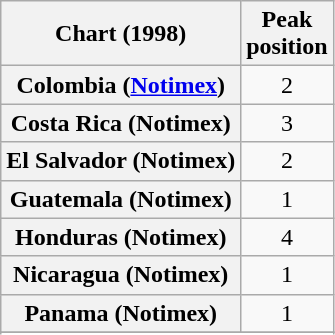<table class="wikitable sortable plainrowheaders" style="text-align:center">
<tr>
<th scope="col">Chart (1998)</th>
<th scope="col">Peak<br>position</th>
</tr>
<tr>
<th scope="row">Colombia (<a href='#'>Notimex</a>)</th>
<td>2</td>
</tr>
<tr>
<th scope="row">Costa Rica (Notimex)</th>
<td>3</td>
</tr>
<tr>
<th scope="row">El Salvador (Notimex)</th>
<td>2</td>
</tr>
<tr>
<th scope="row">Guatemala (Notimex)</th>
<td>1</td>
</tr>
<tr>
<th scope="row">Honduras (Notimex)</th>
<td>4</td>
</tr>
<tr>
<th scope="row">Nicaragua (Notimex)</th>
<td>1</td>
</tr>
<tr>
<th scope="row">Panama (Notimex)</th>
<td>1</td>
</tr>
<tr>
</tr>
<tr>
</tr>
<tr>
</tr>
</table>
